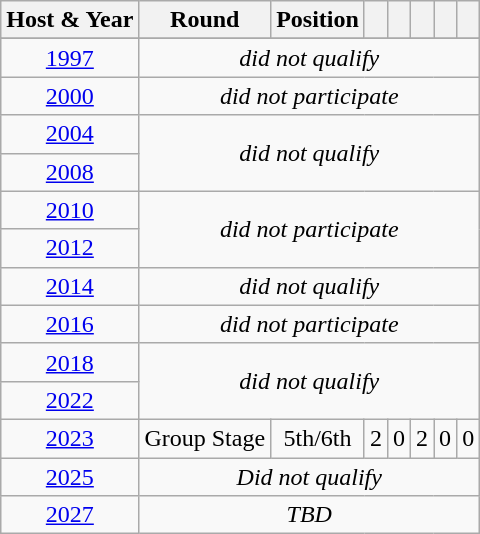<table class="wikitable" style="text-align: center;">
<tr>
<th scope="col">Host & Year</th>
<th scope="col">Round</th>
<th scope="col">Position</th>
<th scope="col"></th>
<th scope="col"></th>
<th scope="col"></th>
<th scope="col"></th>
<th scope="col"></th>
</tr>
<tr>
</tr>
<tr>
<td> <a href='#'>1997</a></td>
<td colspan="7"><em>did not qualify</em></td>
</tr>
<tr>
<td> <a href='#'>2000</a></td>
<td colspan="7"><em>did not participate</em></td>
</tr>
<tr>
<td> <a href='#'>2004</a></td>
<td colspan="7" rowspan="2"><em>did not qualify</em></td>
</tr>
<tr>
<td> <a href='#'>2008</a></td>
</tr>
<tr>
<td> <a href='#'>2010</a></td>
<td colspan="7" rowspan="2"><em>did not participate</em></td>
</tr>
<tr>
<td> <a href='#'>2012</a></td>
</tr>
<tr>
<td> <a href='#'>2014</a></td>
<td colspan="7"><em>did not qualify</em></td>
</tr>
<tr>
<td> <a href='#'>2016</a></td>
<td colspan="7"><em>did not participate</em></td>
</tr>
<tr>
<td> <a href='#'>2018</a></td>
<td colspan="7" rowspan="2"><em>did not qualify</em></td>
</tr>
<tr>
<td> <a href='#'>2022</a></td>
</tr>
<tr>
<td> <a href='#'>2023</a></td>
<td>Group Stage</td>
<td>5th/6th</td>
<td>2</td>
<td>0</td>
<td>2</td>
<td>0</td>
<td>0</td>
</tr>
<tr>
<td> <a href='#'>2025</a></td>
<td colspan="7"><em>Did not qualify</em></td>
</tr>
<tr>
<td> <a href='#'>2027</a></td>
<td colspan="7"><em>TBD</em></td>
</tr>
</table>
